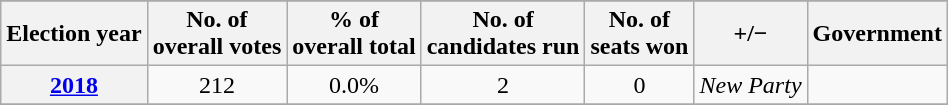<table class="wikitable plainrowheaders">
<tr>
</tr>
<tr>
<th scope="col">Election year</th>
<th scope="col">No. of<br>overall votes</th>
<th scope="col">% of<br>overall total</th>
<th scope="col">No. of<br>candidates run</th>
<th scope="col">No. of<br>seats won</th>
<th scope="col">+/−</th>
<th scope="col">Government</th>
</tr>
<tr>
<th scope="row"><a href='#'>2018</a></th>
<td align="center">212</td>
<td align="center">0.0%</td>
<td align="center">2</td>
<td align="center">0</td>
<td><em>New Party</em></td>
<td></td>
</tr>
<tr>
</tr>
</table>
